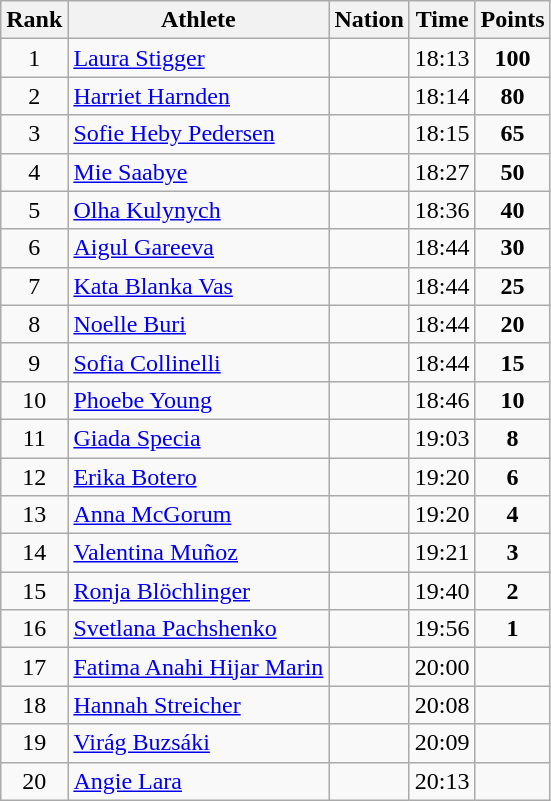<table class="wikitable sortable" style="text-align:center">
<tr>
<th>Rank</th>
<th>Athlete</th>
<th>Nation</th>
<th>Time</th>
<th>Points</th>
</tr>
<tr>
<td>1</td>
<td align=left><a href='#'>Laura Stigger</a></td>
<td align=left></td>
<td>18:13</td>
<td><strong>100</strong></td>
</tr>
<tr>
<td>2</td>
<td align=left><a href='#'>Harriet Harnden</a></td>
<td align=left></td>
<td>18:14</td>
<td><strong>80</strong></td>
</tr>
<tr>
<td>3</td>
<td align=left><a href='#'>Sofie Heby Pedersen</a></td>
<td align=left></td>
<td>18:15</td>
<td><strong>65</strong></td>
</tr>
<tr>
<td>4</td>
<td align=left><a href='#'>Mie Saabye</a></td>
<td align=left></td>
<td>18:27</td>
<td><strong>50</strong></td>
</tr>
<tr>
<td>5</td>
<td align=left><a href='#'>Olha Kulynych</a></td>
<td align=left></td>
<td>18:36</td>
<td><strong>40</strong></td>
</tr>
<tr>
<td>6</td>
<td align=left><a href='#'>Aigul Gareeva</a></td>
<td align=left></td>
<td>18:44</td>
<td><strong>30</strong></td>
</tr>
<tr>
<td>7</td>
<td align=left><a href='#'>Kata Blanka Vas</a></td>
<td align=left></td>
<td>18:44</td>
<td><strong>25</strong></td>
</tr>
<tr>
<td>8</td>
<td align=left><a href='#'>Noelle Buri</a></td>
<td align=left></td>
<td>18:44</td>
<td><strong>20</strong></td>
</tr>
<tr>
<td>9</td>
<td align=left><a href='#'>Sofia Collinelli</a></td>
<td align=left></td>
<td>18:44</td>
<td><strong>15</strong></td>
</tr>
<tr>
<td>10</td>
<td align=left><a href='#'>Phoebe Young</a></td>
<td align=left></td>
<td>18:46</td>
<td><strong>10</strong></td>
</tr>
<tr>
<td>11</td>
<td align=left><a href='#'>Giada Specia</a></td>
<td align=left></td>
<td>19:03</td>
<td><strong>8</strong></td>
</tr>
<tr>
<td>12</td>
<td align=left><a href='#'>Erika Botero</a></td>
<td align=left></td>
<td>19:20</td>
<td><strong>6</strong></td>
</tr>
<tr>
<td>13</td>
<td align=left><a href='#'>Anna McGorum</a></td>
<td align=left></td>
<td>19:20</td>
<td><strong>4</strong></td>
</tr>
<tr>
<td>14</td>
<td align=left><a href='#'>Valentina Muñoz</a></td>
<td align=left></td>
<td>19:21</td>
<td><strong>3</strong></td>
</tr>
<tr>
<td>15</td>
<td align=left><a href='#'>Ronja Blöchlinger</a></td>
<td align=left></td>
<td>19:40</td>
<td><strong>2</strong></td>
</tr>
<tr>
<td>16</td>
<td align=left><a href='#'>Svetlana Pachshenko</a></td>
<td align=left></td>
<td>19:56</td>
<td><strong>1</strong></td>
</tr>
<tr>
<td>17</td>
<td align=left><a href='#'>Fatima Anahi Hijar Marin</a></td>
<td align=left></td>
<td>20:00</td>
<td></td>
</tr>
<tr>
<td>18</td>
<td align=left><a href='#'>Hannah Streicher</a></td>
<td align=left></td>
<td>20:08</td>
<td></td>
</tr>
<tr>
<td>19</td>
<td align=left><a href='#'>Virág Buzsáki</a></td>
<td align=left></td>
<td>20:09</td>
<td></td>
</tr>
<tr>
<td>20</td>
<td align=left><a href='#'>Angie Lara</a></td>
<td align=left></td>
<td>20:13</td>
<td></td>
</tr>
</table>
